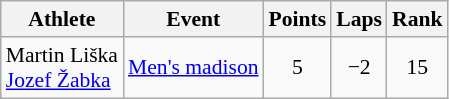<table class=wikitable style="font-size:90%">
<tr>
<th>Athlete</th>
<th>Event</th>
<th>Points</th>
<th>Laps</th>
<th>Rank</th>
</tr>
<tr align=center>
<td align=left>Martin Liška<br><a href='#'>Jozef Žabka</a></td>
<td align=left><a href='#'>Men's madison</a></td>
<td>5</td>
<td>−2</td>
<td>15</td>
</tr>
</table>
